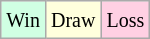<table class="wikitable">
<tr>
<td style="background-color: #d0ffe3;"><small>Win</small></td>
<td style="background-color: #ffffdd;"><small>Draw</small></td>
<td style="background-color: #ffd0e3;"><small>Loss</small></td>
</tr>
</table>
